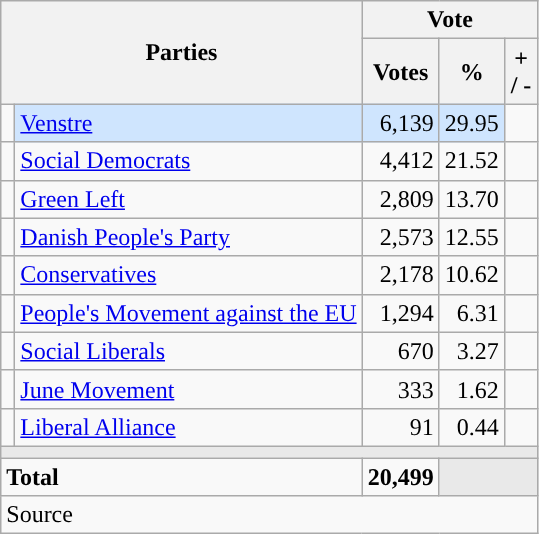<table class="wikitable" style="text-align:right;">
<tr>
<th style="text-align:centre;" rowspan="2" colspan="2" width="225">Parties</th>
<th colspan="3">Vote</th>
</tr>
<tr>
<th width="15">Votes</th>
<th width="15">%</th>
<th width="15">+ / -</th>
</tr>
<tr>
<td width="2" style="color:inherit;background:"></td>
<td bgcolor=#cfe5fe   align="left"><a href='#'>Venstre</a></td>
<td bgcolor=#cfe5fe>6,139</td>
<td bgcolor=#cfe5fe>29.95</td>
<td></td>
</tr>
<tr>
<td width="2" style="color:inherit;background:"></td>
<td align="left"><a href='#'>Social Democrats</a></td>
<td>4,412</td>
<td>21.52</td>
<td></td>
</tr>
<tr>
<td width="2" style="color:inherit;background:"></td>
<td align="left"><a href='#'>Green Left</a></td>
<td>2,809</td>
<td>13.70</td>
<td></td>
</tr>
<tr>
<td width="2" style="color:inherit;background:"></td>
<td align="left"><a href='#'>Danish People's Party</a></td>
<td>2,573</td>
<td>12.55</td>
<td></td>
</tr>
<tr>
<td width="2" style="color:inherit;background:"></td>
<td align="left"><a href='#'>Conservatives</a></td>
<td>2,178</td>
<td>10.62</td>
<td></td>
</tr>
<tr>
<td width="2" style="color:inherit;background:"></td>
<td align="left"><a href='#'>People's Movement against the EU</a></td>
<td>1,294</td>
<td>6.31</td>
<td></td>
</tr>
<tr>
<td width="2" style="color:inherit;background:"></td>
<td align="left"><a href='#'>Social Liberals</a></td>
<td>670</td>
<td>3.27</td>
<td></td>
</tr>
<tr>
<td width="2" style="color:inherit;background:"></td>
<td align="left"><a href='#'>June Movement</a></td>
<td>333</td>
<td>1.62</td>
<td></td>
</tr>
<tr>
<td width="2" style="color:inherit;background:"></td>
<td align="left"><a href='#'>Liberal Alliance</a></td>
<td>91</td>
<td>0.44</td>
<td></td>
</tr>
<tr>
<td colspan="7" bgcolor="#E9E9E9"></td>
</tr>
<tr>
<td align="left" colspan="2"><strong>Total</strong></td>
<td><strong>20,499</strong></td>
<td bgcolor="#E9E9E9" colspan="2"></td>
</tr>
<tr>
<td align="left" colspan="6">Source</td>
</tr>
</table>
